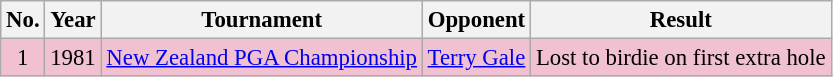<table class="wikitable" style="font-size:95%;">
<tr>
<th>No.</th>
<th>Year</th>
<th>Tournament</th>
<th>Opponent</th>
<th>Result</th>
</tr>
<tr style="background:#F2C1D1;">
<td align=center>1</td>
<td>1981</td>
<td><a href='#'>New Zealand PGA Championship</a></td>
<td> <a href='#'>Terry Gale</a></td>
<td>Lost to birdie on first extra hole</td>
</tr>
</table>
